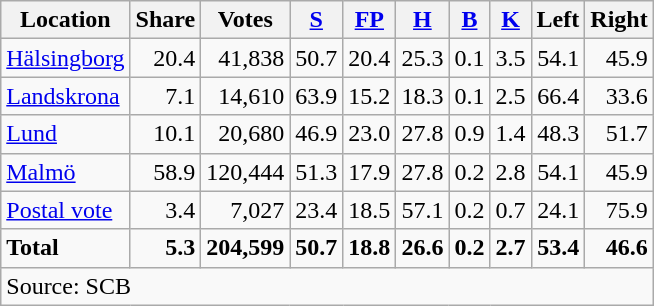<table class="wikitable sortable" style=text-align:right>
<tr>
<th>Location</th>
<th>Share</th>
<th>Votes</th>
<th><a href='#'>S</a></th>
<th><a href='#'>FP</a></th>
<th><a href='#'>H</a></th>
<th><a href='#'>B</a></th>
<th><a href='#'>K</a></th>
<th>Left</th>
<th>Right</th>
</tr>
<tr>
<td align=left><a href='#'>Hälsingborg</a></td>
<td>20.4</td>
<td>41,838</td>
<td>50.7</td>
<td>20.4</td>
<td>25.3</td>
<td>0.1</td>
<td>3.5</td>
<td>54.1</td>
<td>45.9</td>
</tr>
<tr>
<td align=left><a href='#'>Landskrona</a></td>
<td>7.1</td>
<td>14,610</td>
<td>63.9</td>
<td>15.2</td>
<td>18.3</td>
<td>0.1</td>
<td>2.5</td>
<td>66.4</td>
<td>33.6</td>
</tr>
<tr>
<td align=left><a href='#'>Lund</a></td>
<td>10.1</td>
<td>20,680</td>
<td>46.9</td>
<td>23.0</td>
<td>27.8</td>
<td>0.9</td>
<td>1.4</td>
<td>48.3</td>
<td>51.7</td>
</tr>
<tr>
<td align=left><a href='#'>Malmö</a></td>
<td>58.9</td>
<td>120,444</td>
<td>51.3</td>
<td>17.9</td>
<td>27.8</td>
<td>0.2</td>
<td>2.8</td>
<td>54.1</td>
<td>45.9</td>
</tr>
<tr>
<td align=left><a href='#'>Postal vote</a></td>
<td>3.4</td>
<td>7,027</td>
<td>23.4</td>
<td>18.5</td>
<td>57.1</td>
<td>0.2</td>
<td>0.7</td>
<td>24.1</td>
<td>75.9</td>
</tr>
<tr>
<td align=left><strong>Total</strong></td>
<td><strong>5.3</strong></td>
<td><strong>204,599</strong></td>
<td><strong>50.7</strong></td>
<td><strong>18.8</strong></td>
<td><strong>26.6</strong></td>
<td><strong>0.2</strong></td>
<td><strong>2.7</strong></td>
<td><strong>53.4</strong></td>
<td><strong>46.6</strong></td>
</tr>
<tr>
<td align=left colspan=10>Source: SCB </td>
</tr>
</table>
